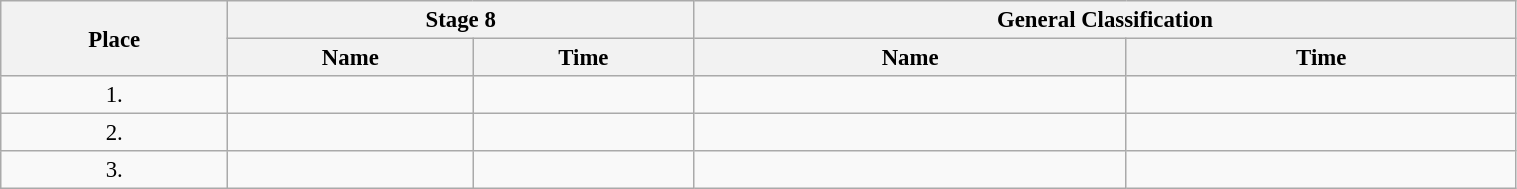<table class="wikitable"  style="font-size:95%; width:80%;">
<tr>
<th rowspan="2">Place</th>
<th colspan="2">Stage 8</th>
<th colspan="2">General Classification</th>
</tr>
<tr>
<th>Name</th>
<th>Time</th>
<th>Name</th>
<th>Time</th>
</tr>
<tr>
<td style="text-align:center;">1.</td>
<td></td>
<td></td>
<td></td>
<td></td>
</tr>
<tr>
<td style="text-align:center;">2.</td>
<td></td>
<td></td>
<td></td>
<td></td>
</tr>
<tr>
<td style="text-align:center;">3.</td>
<td></td>
<td></td>
<td></td>
<td></td>
</tr>
</table>
